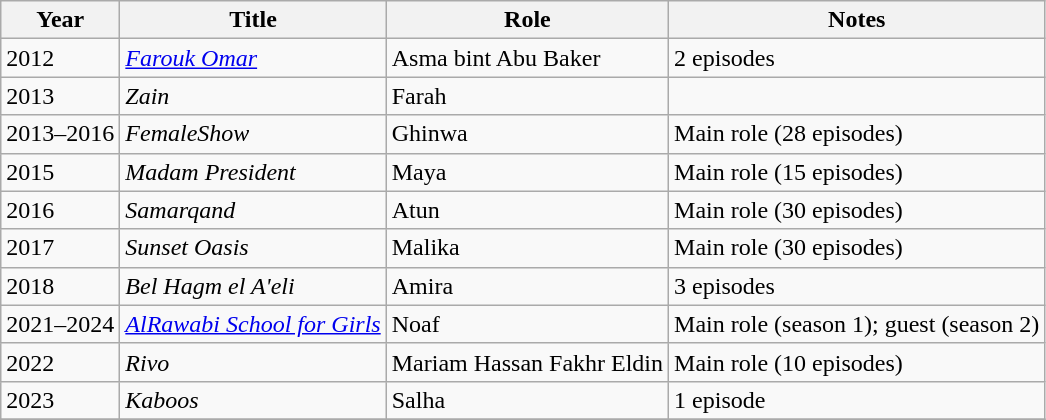<table class="wikitable sortable">
<tr>
<th>Year</th>
<th>Title</th>
<th>Role</th>
<th class="unsortable">Notes</th>
</tr>
<tr>
<td>2012</td>
<td><em><a href='#'>Farouk Omar</a></em></td>
<td>Asma bint Abu Baker</td>
<td>2 episodes</td>
</tr>
<tr>
<td>2013</td>
<td><em>Zain</em></td>
<td>Farah</td>
<td></td>
</tr>
<tr>
<td>2013–2016</td>
<td><em>FemaleShow</em></td>
<td>Ghinwa</td>
<td>Main role (28 episodes)</td>
</tr>
<tr>
<td>2015</td>
<td><em>Madam President</em></td>
<td>Maya</td>
<td>Main role (15 episodes)</td>
</tr>
<tr>
<td>2016</td>
<td><em>Samarqand</em></td>
<td>Atun</td>
<td>Main role (30 episodes)</td>
</tr>
<tr>
<td>2017</td>
<td><em>Sunset Oasis</em></td>
<td>Malika</td>
<td>Main role (30 episodes)</td>
</tr>
<tr>
<td>2018</td>
<td><em>Bel Hagm el A'eli</em></td>
<td>Amira</td>
<td>3 episodes</td>
</tr>
<tr>
<td>2021–2024</td>
<td><em><a href='#'>AlRawabi School for Girls</a></em></td>
<td>Noaf</td>
<td>Main role (season 1); guest (season 2)</td>
</tr>
<tr>
<td>2022</td>
<td><em>Rivo</em></td>
<td>Mariam Hassan Fakhr Eldin</td>
<td>Main role (10 episodes)</td>
</tr>
<tr>
<td>2023</td>
<td><em>Kaboos</em></td>
<td>Salha</td>
<td>1 episode</td>
</tr>
<tr>
</tr>
</table>
